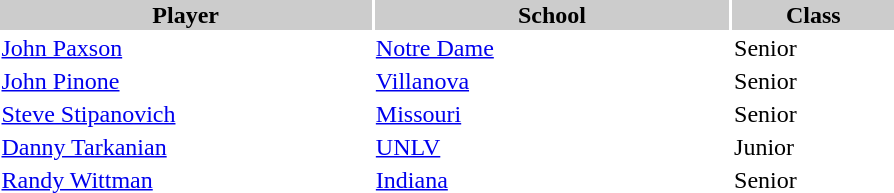<table style="width:600px" "border:'1' 'solid' 'gray' ">
<tr>
<th style="background:#ccc; width:23%;">Player</th>
<th style="background:#ccc; width:22%;">School</th>
<th style="background:#ccc; width:10%;">Class</th>
</tr>
<tr>
<td><a href='#'>John Paxson</a></td>
<td><a href='#'>Notre Dame</a></td>
<td>Senior</td>
</tr>
<tr>
<td><a href='#'>John Pinone</a></td>
<td><a href='#'>Villanova</a></td>
<td>Senior</td>
</tr>
<tr>
<td><a href='#'>Steve Stipanovich</a></td>
<td><a href='#'>Missouri</a></td>
<td>Senior</td>
</tr>
<tr>
<td><a href='#'>Danny Tarkanian</a></td>
<td><a href='#'>UNLV</a></td>
<td>Junior</td>
</tr>
<tr>
<td><a href='#'>Randy Wittman</a></td>
<td><a href='#'>Indiana</a></td>
<td>Senior</td>
</tr>
</table>
